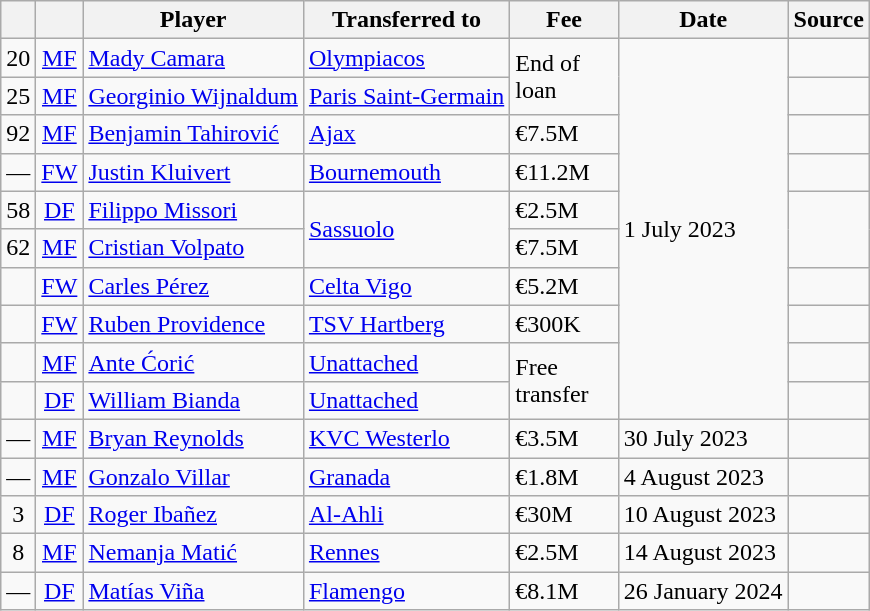<table class="wikitable plainrowheaders sortable">
<tr>
<th></th>
<th></th>
<th scope=col>Player</th>
<th>Transferred to</th>
<th !scope=col; style="width: 65px;">Fee</th>
<th scope=col>Date</th>
<th scope=col>Source</th>
</tr>
<tr>
<td align=center>20</td>
<td align=center><a href='#'>MF</a></td>
<td> <a href='#'>Mady Camara</a></td>
<td> <a href='#'>Olympiacos</a></td>
<td rowspan=2>End of loan</td>
<td rowspan=10>1 July 2023</td>
<td></td>
</tr>
<tr>
<td align=center>25</td>
<td align=center><a href='#'>MF</a></td>
<td> <a href='#'>Georginio Wijnaldum</a></td>
<td> <a href='#'>Paris Saint-Germain</a></td>
<td></td>
</tr>
<tr>
<td align=center>92</td>
<td align=center><a href='#'>MF</a></td>
<td> <a href='#'>Benjamin Tahirović</a></td>
<td> <a href='#'>Ajax</a></td>
<td>€7.5M</td>
<td></td>
</tr>
<tr>
<td align=center>—</td>
<td align=center><a href='#'>FW</a></td>
<td> <a href='#'>Justin Kluivert</a></td>
<td> <a href='#'>Bournemouth</a></td>
<td>€11.2M</td>
<td></td>
</tr>
<tr>
<td align=center>58</td>
<td align=center><a href='#'>DF</a></td>
<td> <a href='#'>Filippo Missori</a></td>
<td rowspan=2> <a href='#'>Sassuolo</a></td>
<td>€2.5M</td>
<td rowspan=2></td>
</tr>
<tr>
<td align=center>62</td>
<td align=center><a href='#'>MF</a></td>
<td> <a href='#'>Cristian Volpato</a></td>
<td>€7.5M</td>
</tr>
<tr>
<td align=center></td>
<td align=center><a href='#'>FW</a></td>
<td> <a href='#'>Carles Pérez</a></td>
<td> <a href='#'>Celta Vigo</a></td>
<td>€5.2M</td>
<td></td>
</tr>
<tr>
<td align=center></td>
<td align=center><a href='#'>FW</a></td>
<td> <a href='#'>Ruben Providence</a></td>
<td> <a href='#'>TSV Hartberg</a></td>
<td>€300K</td>
<td></td>
</tr>
<tr>
<td align=center></td>
<td align=center><a href='#'>MF</a></td>
<td> <a href='#'>Ante Ćorić</a></td>
<td><a href='#'>Unattached</a></td>
<td rowspan=2>Free transfer</td>
<td></td>
</tr>
<tr>
<td align=center></td>
<td align=center><a href='#'>DF</a></td>
<td> <a href='#'>William Bianda</a></td>
<td><a href='#'>Unattached</a></td>
<td></td>
</tr>
<tr>
<td align=center>—</td>
<td align=center><a href='#'>MF</a></td>
<td> <a href='#'>Bryan Reynolds</a></td>
<td> <a href='#'>KVC Westerlo</a></td>
<td>€3.5M</td>
<td>30 July 2023</td>
<td></td>
</tr>
<tr>
<td align=center>—</td>
<td align=center><a href='#'>MF</a></td>
<td> <a href='#'>Gonzalo Villar</a></td>
<td> <a href='#'>Granada</a></td>
<td>€1.8M</td>
<td>4 August 2023</td>
<td></td>
</tr>
<tr>
<td align=center>3</td>
<td align=center><a href='#'>DF</a></td>
<td> <a href='#'>Roger Ibañez</a></td>
<td> <a href='#'>Al-Ahli</a></td>
<td>€30M</td>
<td>10 August 2023</td>
<td></td>
</tr>
<tr>
<td align=center>8</td>
<td align=center><a href='#'>MF</a></td>
<td> <a href='#'>Nemanja Matić</a></td>
<td> <a href='#'>Rennes</a></td>
<td>€2.5M</td>
<td>14 August 2023</td>
<td></td>
</tr>
<tr>
<td align=center>—</td>
<td align=center><a href='#'>DF</a></td>
<td> <a href='#'>Matías Viña</a></td>
<td> <a href='#'>Flamengo</a></td>
<td>€8.1M</td>
<td>26 January 2024</td>
<td></td>
</tr>
</table>
